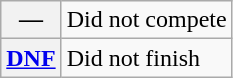<table class="wikitable">
<tr>
<th scope="row">—</th>
<td>Did not compete</td>
</tr>
<tr>
<th scope="row"><a href='#'>DNF</a></th>
<td>Did not finish</td>
</tr>
</table>
